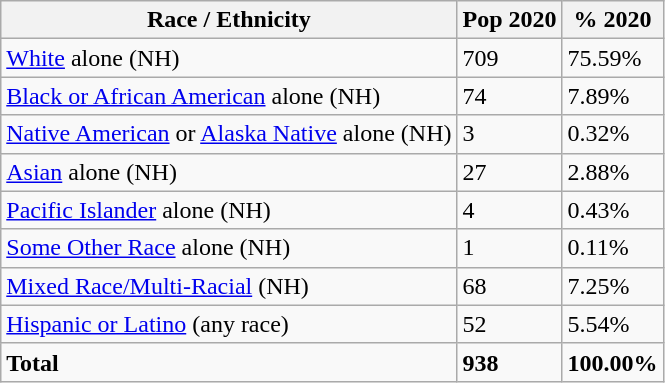<table class="wikitable">
<tr>
<th>Race / Ethnicity</th>
<th>Pop 2020</th>
<th>% 2020</th>
</tr>
<tr>
<td><a href='#'>White</a> alone (NH)</td>
<td>709</td>
<td>75.59%</td>
</tr>
<tr>
<td><a href='#'>Black or African American</a> alone (NH)</td>
<td>74</td>
<td>7.89%</td>
</tr>
<tr>
<td><a href='#'>Native American</a> or <a href='#'>Alaska Native</a> alone (NH)</td>
<td>3</td>
<td>0.32%</td>
</tr>
<tr>
<td><a href='#'>Asian</a> alone (NH)</td>
<td>27</td>
<td>2.88%</td>
</tr>
<tr>
<td><a href='#'>Pacific Islander</a> alone (NH)</td>
<td>4</td>
<td>0.43%</td>
</tr>
<tr>
<td><a href='#'>Some Other Race</a> alone (NH)</td>
<td>1</td>
<td>0.11%</td>
</tr>
<tr>
<td><a href='#'>Mixed Race/Multi-Racial</a> (NH)</td>
<td>68</td>
<td>7.25%</td>
</tr>
<tr>
<td><a href='#'>Hispanic or Latino</a> (any race)</td>
<td>52</td>
<td>5.54%</td>
</tr>
<tr>
<td><strong>Total</strong></td>
<td><strong>938</strong></td>
<td><strong>100.00%</strong></td>
</tr>
</table>
